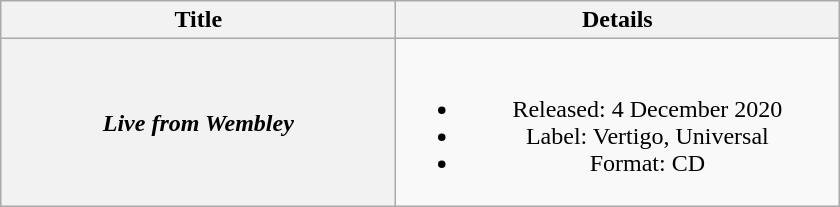<table class="wikitable plainrowheaders" style="text-align:center;">
<tr>
<th scope="col" style="width:16em;">Title</th>
<th scope="col" style="width:18em;">Details</th>
</tr>
<tr>
<th scope="row"><em>Live from Wembley</em></th>
<td><br><ul><li>Released: 4 December 2020</li><li>Label: Vertigo, Universal</li><li>Format: CD</li></ul></td>
</tr>
</table>
